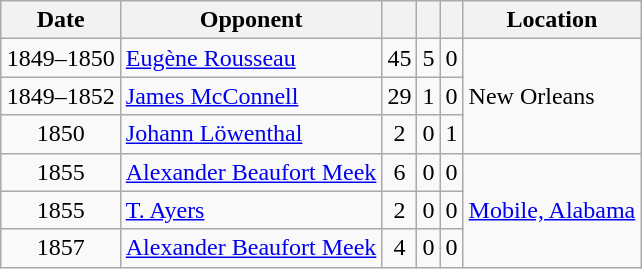<table class="wikitable" style="text-align:center; margin:1em auto 1em auto;">
<tr>
<th>Date</th>
<th>Opponent</th>
<th></th>
<th></th>
<th></th>
<th>Location</th>
</tr>
<tr>
<td>1849–1850</td>
<td style="text-align:left;"><a href='#'>Eugène Rousseau</a></td>
<td>45</td>
<td>5</td>
<td>0</td>
<td rowspan=3 style="text-align:left;">New Orleans</td>
</tr>
<tr>
<td>1849–1852</td>
<td style="text-align:left;"><a href='#'>James McConnell</a></td>
<td>29</td>
<td>1</td>
<td>0</td>
</tr>
<tr>
<td>1850</td>
<td style="text-align:left;"><a href='#'>Johann Löwenthal</a></td>
<td>2</td>
<td>0</td>
<td>1</td>
</tr>
<tr>
<td>1855</td>
<td style="text-align:left;"><a href='#'>Alexander Beaufort Meek</a></td>
<td>6</td>
<td>0</td>
<td>0</td>
<td rowspan=3 style="text-align:left;"><a href='#'>Mobile, Alabama</a></td>
</tr>
<tr>
<td>1855</td>
<td style="text-align:left;"><a href='#'>T. Ayers</a></td>
<td>2</td>
<td>0</td>
<td>0</td>
</tr>
<tr>
<td>1857</td>
<td style="text-align:left;"><a href='#'>Alexander Beaufort Meek</a></td>
<td>4</td>
<td>0</td>
<td>0</td>
</tr>
</table>
